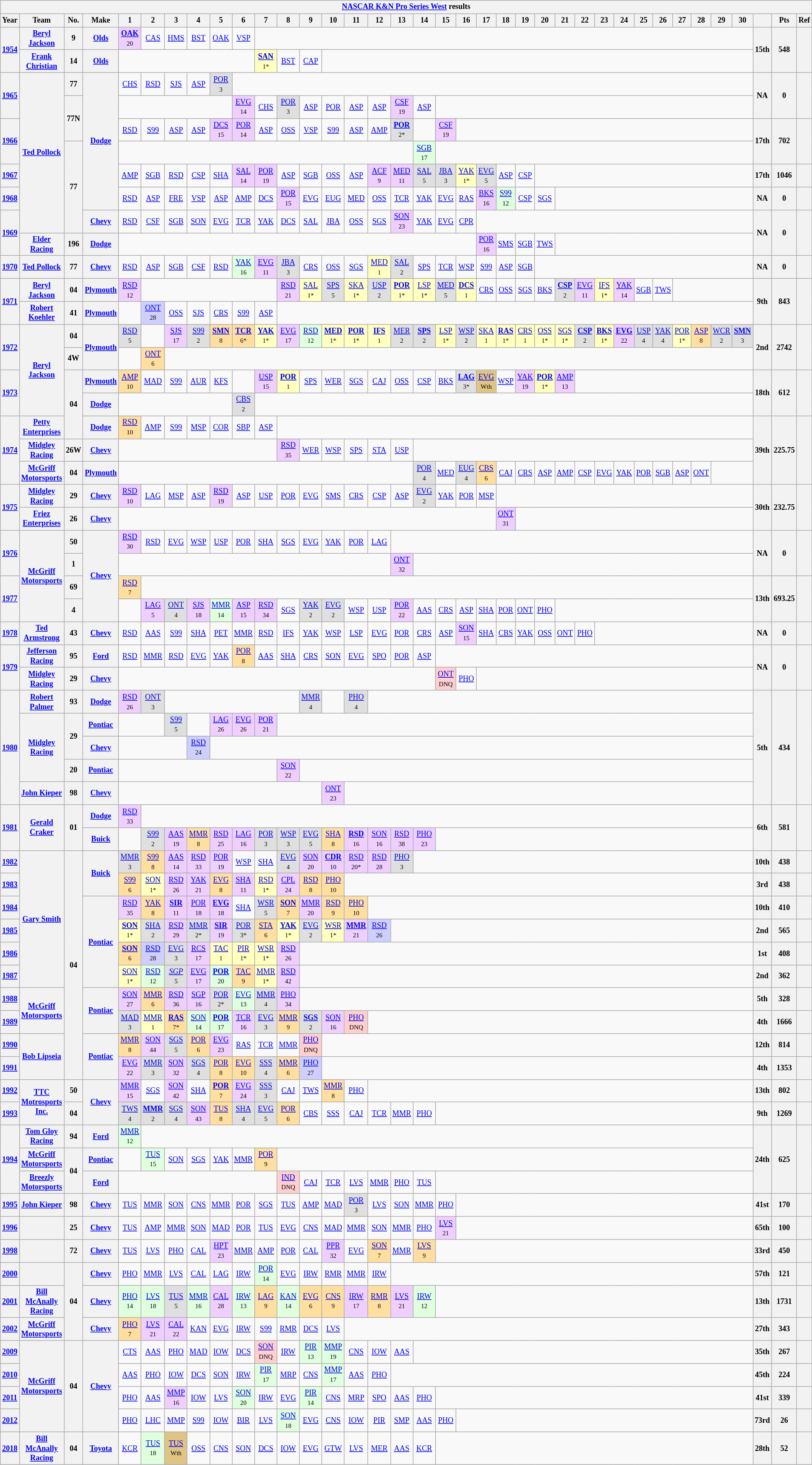<table class="wikitable" style="text-align:center; font-size:75%">
<tr>
<th colspan=37><a href='#'>NASCAR K&N Pro Series West</a> results</th>
</tr>
<tr>
<th>Year</th>
<th>Team</th>
<th>No.</th>
<th>Make</th>
<th>1</th>
<th>2</th>
<th>3</th>
<th>4</th>
<th>5</th>
<th>6</th>
<th>7</th>
<th>8</th>
<th>9</th>
<th>10</th>
<th>11</th>
<th>12</th>
<th>13</th>
<th>14</th>
<th>15</th>
<th>16</th>
<th>17</th>
<th>18</th>
<th>19</th>
<th>20</th>
<th>21</th>
<th>22</th>
<th>23</th>
<th>24</th>
<th>25</th>
<th>26</th>
<th>27</th>
<th>28</th>
<th>29</th>
<th>30</th>
<th></th>
<th>Pts</th>
<th>Ref</th>
</tr>
<tr>
<th rowspan=2><a href='#'>1954</a></th>
<th><a href='#'>Beryl Jackson</a></th>
<th>9</th>
<th><a href='#'>Olds</a></th>
<td style="background:#EFCFFF;"><strong><a href='#'>OAK</a></strong><br><small>20</small></td>
<td><a href='#'>CAS</a></td>
<td><a href='#'>HMS</a></td>
<td><a href='#'>BST</a></td>
<td><a href='#'>OAK</a></td>
<td><a href='#'>VSP</a></td>
<td colspan=24></td>
<th rowspan=2>15th</th>
<th rowspan=2>548</th>
<th rowspan=2></th>
</tr>
<tr>
<th><a href='#'>Frank Christian</a></th>
<th>14</th>
<th><a href='#'>Olds</a></th>
<td colspan=6></td>
<td style="background:#FFFFBF;"><strong><a href='#'>SAN</a></strong><br><small>1*</small></td>
<td><a href='#'>BST</a></td>
<td><a href='#'>CAP</a></td>
<td colspan=21></td>
</tr>
<tr>
<th rowspan=2><a href='#'>1965</a></th>
<th rowspan=7><a href='#'>Ted Pollock</a></th>
<th>77</th>
<th rowspan=6><a href='#'>Dodge</a></th>
<td><a href='#'>CHS</a></td>
<td><a href='#'>RSD</a></td>
<td><a href='#'>SJS</a></td>
<td><a href='#'>ASP</a></td>
<td style="background:#DFDFDF;"><a href='#'>POR</a><br><small>3</small></td>
<td colspan=25></td>
<th rowspan=2>NA</th>
<th rowspan=2>0</th>
<th rowspan=2></th>
</tr>
<tr>
<th rowspan=2>77N</th>
<td colspan=5></td>
<td style="background:#EFCFFF;"><a href='#'>EVG</a><br><small>14</small></td>
<td><a href='#'>CHS</a></td>
<td style="background:#DFDFDF;"><a href='#'>POR</a><br><small>3</small></td>
<td><a href='#'>ASP</a></td>
<td><a href='#'>POR</a></td>
<td><a href='#'>ASP</a></td>
<td><a href='#'>ASP</a></td>
<td style="background:#EFCFFF;"><a href='#'>CSF</a><br><small>19</small></td>
<td><a href='#'>ASP</a></td>
<td colspan=16></td>
</tr>
<tr>
<th rowspan=2><a href='#'>1966</a></th>
<td><a href='#'>RSD</a></td>
<td><a href='#'>S99</a></td>
<td><a href='#'>ASP</a></td>
<td><a href='#'>ASP</a></td>
<td style="background:#EFCFFF;"><a href='#'>DCS</a><br><small>15</small></td>
<td style="background:#EFCFFF;"><a href='#'>POR</a><br><small>14</small></td>
<td><a href='#'>ASP</a></td>
<td><a href='#'>OSS</a></td>
<td><a href='#'>VSP</a></td>
<td><a href='#'>S99</a></td>
<td><a href='#'>ASP</a></td>
<td><a href='#'>AMP</a></td>
<td style="background:#DFDFDF;"><strong><a href='#'>POR</a></strong><br><small>2*</small></td>
<td></td>
<td style="background:#EFCFFF;"><a href='#'>CSF</a><br><small>19</small></td>
<td colspan=15></td>
<th rowspan=2>17th</th>
<th rowspan=2>702</th>
<th rowspan=2></th>
</tr>
<tr>
<th rowspan=4>77</th>
<td colspan=13></td>
<td style="background:#DFFFDF;"><a href='#'>SGB</a><br><small>17</small></td>
<td colspan=16></td>
</tr>
<tr>
<th><a href='#'>1967</a></th>
<td><a href='#'>AMP</a></td>
<td><a href='#'>SGB</a></td>
<td><a href='#'>RSD</a></td>
<td><a href='#'>CSP</a></td>
<td><a href='#'>SHA</a></td>
<td style="background:#EFCFFF;"><a href='#'>SAL</a><br><small>14</small></td>
<td style="background:#EFCFFF;"><a href='#'>POR</a><br><small>19</small></td>
<td><a href='#'>ASP</a></td>
<td><a href='#'>SGB</a></td>
<td><a href='#'>OSS</a></td>
<td><a href='#'>ASP</a></td>
<td style="background:#EFCFFF;"><a href='#'>ACF</a><br><small>9</small></td>
<td style="background:#EFCFFF;"><a href='#'>MED</a><br><small>11</small></td>
<td style="background:#DFDFDF;"><a href='#'>SAL</a><br><small>5</small></td>
<td style="background:#DFDFDF;"><a href='#'>JBA</a><br><small>3</small></td>
<td style="background:#FFFFBF;"><a href='#'>YAK</a><br><small>1*</small></td>
<td style="background:#DFDFDF;"><a href='#'>EVG</a><br><small>5</small></td>
<td><a href='#'>ASP</a></td>
<td><a href='#'>CSP</a></td>
<td colspan=11></td>
<th>17th</th>
<th>1046</th>
<th></th>
</tr>
<tr>
<th><a href='#'>1968</a></th>
<td><a href='#'>RSD</a></td>
<td><a href='#'>ASP</a></td>
<td><a href='#'>FRE</a></td>
<td><a href='#'>VSP</a></td>
<td><a href='#'>ASP</a></td>
<td><a href='#'>AMP</a></td>
<td><a href='#'>DCS</a></td>
<td style="background:#EFCFFF;"><a href='#'>POR</a><br><small>15</small></td>
<td><a href='#'>EVG</a></td>
<td><a href='#'>EUG</a></td>
<td><a href='#'>MED</a></td>
<td><a href='#'>OSS</a></td>
<td><a href='#'>TCR</a></td>
<td><a href='#'>YAK</a></td>
<td><a href='#'>EVG</a></td>
<td><a href='#'>RAS</a></td>
<td style="background:#EFCFFF;"><a href='#'>BKS</a><br><small>16</small></td>
<td style="background:#DFFFDF;"><a href='#'>S99</a><br><small>12</small></td>
<td><a href='#'>CSP</a></td>
<td><a href='#'>SGS</a></td>
<td colspan=10></td>
<th>NA</th>
<th>0</th>
<th></th>
</tr>
<tr>
<th rowspan=2><a href='#'>1969</a></th>
<th><a href='#'>Chevy</a></th>
<td><a href='#'>RSD</a></td>
<td><a href='#'>CSF</a></td>
<td><a href='#'>SGB</a></td>
<td><a href='#'>SON</a></td>
<td><a href='#'>EVG</a></td>
<td><a href='#'>TCR</a></td>
<td><a href='#'>YAK</a></td>
<td><a href='#'>DCS</a></td>
<td><a href='#'>SAL</a></td>
<td><a href='#'>JBA</a></td>
<td><a href='#'>OSS</a></td>
<td><a href='#'>SGS</a></td>
<td style="background:#EFCFFF;"><a href='#'>SON</a><br><small>23</small></td>
<td><a href='#'>YAK</a></td>
<td><a href='#'>EVG</a></td>
<td><a href='#'>CPR</a></td>
<td colspan=14></td>
<th rowspan=2>NA</th>
<th rowspan=2>0</th>
<th rowspan=2></th>
</tr>
<tr>
<th><a href='#'>Elder Racing</a></th>
<th>196</th>
<th><a href='#'>Dodge</a></th>
<td colspan=16></td>
<td style="background:#EFCFFF;"><a href='#'>POR</a><br><small>16</small></td>
<td><a href='#'>SMS</a></td>
<td><a href='#'>SGB</a></td>
<td><a href='#'>TWS</a></td>
<td colspan=10></td>
</tr>
<tr>
<th><a href='#'>1970</a></th>
<th><a href='#'>Ted Pollock</a></th>
<th>77</th>
<th><a href='#'>Chevy</a></th>
<td><a href='#'>RSD</a></td>
<td><a href='#'>ASP</a></td>
<td><a href='#'>SGB</a></td>
<td><a href='#'>CSF</a></td>
<td><a href='#'>RSD</a></td>
<td style="background:#DFFFDF;"><a href='#'>YAK</a><br><small>16</small></td>
<td style="background:#EFCFFF;"><a href='#'>EVG</a><br><small>11</small></td>
<td style="background:#DFDFDF;"><a href='#'>JBA</a><br><small>3</small></td>
<td><a href='#'>CRS</a></td>
<td><a href='#'>OSS</a></td>
<td><a href='#'>SGS</a></td>
<td style="background:#FFFFBF;"><a href='#'>MED</a><br><small>1</small></td>
<td style="background:#DFDFDF;"><a href='#'>SAL</a><br><small>2</small></td>
<td><a href='#'>SPS</a></td>
<td><a href='#'>TCR</a></td>
<td><a href='#'>WSP</a></td>
<td><a href='#'>S99</a></td>
<td><a href='#'>ASP</a></td>
<td><a href='#'>SGB</a></td>
<td colspan=11></td>
<th>NA</th>
<th>0</th>
<th></th>
</tr>
<tr>
<th rowspan=2><a href='#'>1971</a></th>
<th><a href='#'>Beryl Jackson</a></th>
<th>04</th>
<th><a href='#'>Plymouth</a></th>
<td style="background:#EFCFFF;"><a href='#'>RSD</a><br><small>12</small></td>
<td colspan=6></td>
<td style="background:#EFCFFF;"><a href='#'>RSD</a><br><small>21</small></td>
<td style="background:#FFFFBF;"><a href='#'>SAL</a><br><small>1*</small></td>
<td style="background:#DFDFDF;"><a href='#'>SPS</a><br><small>5</small></td>
<td style="background:#FFFFBF;"><a href='#'>SKA</a><br><small>1*</small></td>
<td style="background:#DFDFDF;"><a href='#'>USP</a><br><small>2</small></td>
<td style="background:#FFFFBF;"><strong><a href='#'>POR</a></strong><br><small>1*</small></td>
<td style="background:#FFFFBF;"><a href='#'>LSP</a><br><small>1*</small></td>
<td style="background:#DFDFDF;"><a href='#'>MED</a><br><small>5</small></td>
<td style="background:#FFFFBF;"><strong><a href='#'>DCS</a></strong><br><small>1</small></td>
<td><a href='#'>CRS</a></td>
<td><a href='#'>OSS</a></td>
<td><a href='#'>SGS</a></td>
<td><a href='#'>BKS</a></td>
<td style="background:#DFDFDF;"><strong><a href='#'>CSP</a></strong><br><small>2</small></td>
<td style="background:#EFCFFF;"><a href='#'>EVG</a><br><small>11</small></td>
<td style="background:#FFFFBF;"><a href='#'>IFS</a><br><small>1*</small></td>
<td style="background:#EFCFFF;"><a href='#'>YAK</a><br><small>14</small></td>
<td><a href='#'>SGB</a></td>
<td><a href='#'>TWS</a></td>
<td colspan=4></td>
<th rowspan=2>9th</th>
<th rowspan=2>843</th>
<th rowspan=2></th>
</tr>
<tr>
<th><a href='#'>Robert Koehler</a></th>
<th>41</th>
<th><a href='#'>Plymouth</a></th>
<td></td>
<td style="background:#CFCFFF;"><a href='#'>ONT</a><br><small>28</small></td>
<td><a href='#'>OSS</a></td>
<td><a href='#'>SJS</a></td>
<td><a href='#'>CRS</a></td>
<td><a href='#'>S99</a></td>
<td><a href='#'>ASP</a></td>
<td colspan=23></td>
</tr>
<tr>
<th rowspan=2><a href='#'>1972</a></th>
<th rowspan=4><a href='#'>Beryl Jackson</a></th>
<th>04</th>
<th rowspan=2><a href='#'>Plymouth</a></th>
<td style="background:#DFDFDF;"><a href='#'>RSD</a><br><small>5</small></td>
<td></td>
<td style="background:#EFCFFF;"><a href='#'>SJS</a><br><small>17</small></td>
<td style="background:#DFDFDF;"><a href='#'>S99</a><br><small>2</small></td>
<td style="background:#FFDF9F;"><strong><a href='#'>SMN</a></strong><br><small>8</small></td>
<td style="background:#FFDF9F;"><strong><a href='#'>TCR</a></strong><br><small>6*</small></td>
<td style="background:#FFFFBF;"><strong><a href='#'>YAK</a></strong><br><small>1*</small></td>
<td style="background:#EFCFFF;"><a href='#'>EVG</a><br><small>17</small></td>
<td style="background:#DFFFDF;"><a href='#'>RSD</a><br><small>12</small></td>
<td style="background:#FFFFBF;"><strong><a href='#'>MED</a></strong><br><small>1*</small></td>
<td style="background:#FFFFBF;"><strong><a href='#'>POR</a></strong><br><small>1*</small></td>
<td style="background:#FFFFBF;"><strong><a href='#'>IFS</a></strong><br><small>1</small></td>
<td style="background:#DFDFDF;"><a href='#'>MER</a><br><small>2</small></td>
<td style="background:#DFDFDF;"><strong><a href='#'>SPS</a></strong><br><small>2</small></td>
<td style="background:#FFFFBF;"><a href='#'>LSP</a><br><small>1*</small></td>
<td style="background:#DFDFDF;"><a href='#'>WSP</a><br><small>2</small></td>
<td style="background:#FFFFBF;"><a href='#'>SKA</a><br><small>1</small></td>
<td style="background:#FFFFBF;"><strong><a href='#'>RAS</a></strong><br><small>1*</small></td>
<td style="background:#FFFFBF;"><a href='#'>CRS</a><br><small>1</small></td>
<td style="background:#FFFFBF;"><a href='#'>OSS</a><br><small>1*</small></td>
<td style="background:#FFFFBF;"><a href='#'>SGS</a><br><small>1*</small></td>
<td style="background:#DFDFDF;"><strong><a href='#'>CSP</a></strong><br><small>2</small></td>
<td style="background:#FFFFBF;"><strong><a href='#'>BKS</a></strong><br><small>1*</small></td>
<td style="background:#EFCFFF;"><strong><a href='#'>EVG</a></strong><br><small>22</small></td>
<td style="background:#DFDFDF;"><a href='#'>USP</a><br><small>4</small></td>
<td style="background:#DFDFDF;"><a href='#'>YAK</a><br><small>4</small></td>
<td style="background:#FFFFBF;"><a href='#'>POR</a><br><small>1*</small></td>
<td style="background:#FFDF9F;"><a href='#'>ASP</a><br><small>8</small></td>
<td style="background:#DFDFDF;"><a href='#'>WCR</a><br><small>2</small></td>
<td style="background:#DFDFDF;"><strong><a href='#'>SMN</a></strong><br><small>3</small></td>
<th rowspan=2>2nd</th>
<th rowspan=2>2742</th>
<th rowspan=2></th>
</tr>
<tr>
<th>4W</th>
<td></td>
<td style="background:#FFDF9F;"><a href='#'>ONT</a><br><small>6</small></td>
<td colspan=28></td>
</tr>
<tr>
<th rowspan=2><a href='#'>1973</a></th>
<th rowspan=3>04</th>
<th><a href='#'>Plymouth</a></th>
<td style="background:#FFDF9F;"><a href='#'>AMP</a><br><small>10</small></td>
<td><a href='#'>MAD</a></td>
<td><a href='#'>S99</a></td>
<td><a href='#'>AUR</a></td>
<td><a href='#'>KFS</a></td>
<td></td>
<td style="background:#EFCFFF;"><a href='#'>USP</a><br><small>15</small></td>
<td style="background:#FFFFBF;"><strong><a href='#'>POR</a></strong><br><small>1</small></td>
<td><a href='#'>SPS</a></td>
<td><a href='#'>WER</a></td>
<td><a href='#'>SGS</a></td>
<td><a href='#'>CAJ</a></td>
<td><a href='#'>OSS</a></td>
<td><a href='#'>CSP</a></td>
<td><a href='#'>BKS</a></td>
<td style="background:#DFDFDF;"><strong><a href='#'>LAG</a></strong><br><small>3*</small></td>
<td style="background:#DFC484;"><a href='#'>EVG</a><br><small>Wth</small></td>
<td><a href='#'>WSP</a></td>
<td style="background:#EFCFFF;"><a href='#'>YAK</a><br><small>19</small></td>
<td style="background:#FFFFBF;"><strong><a href='#'>POR</a></strong><br><small>1*</small></td>
<td style="background:#EFCFFF;"><a href='#'>AMP</a><br><small>13</small></td>
<td colspan=9></td>
<th rowspan=2>18th</th>
<th rowspan=2>612</th>
<th rowspan=2></th>
</tr>
<tr>
<th><a href='#'>Dodge</a></th>
<td colspan=5></td>
<td style="background:#DFDFDF;"><a href='#'>CBS</a><br><small>2</small></td>
<td colspan=24></td>
</tr>
<tr>
<th rowspan=3><a href='#'>1974</a></th>
<th><a href='#'>Petty Enterprises</a></th>
<th><a href='#'>Dodge</a></th>
<td style="background:#FFDF9F;"><a href='#'>RSD</a><br><small>10</small></td>
<td><a href='#'>AMP</a></td>
<td><a href='#'>S99</a></td>
<td><a href='#'>MSP</a></td>
<td><a href='#'>COR</a></td>
<td><a href='#'>SBP</a></td>
<td><a href='#'>ASP</a></td>
<td colspan=23></td>
<th rowspan=3>39th</th>
<th rowspan=3>225.75</th>
<th rowspan=3></th>
</tr>
<tr>
<th><a href='#'>Midgley Racing</a></th>
<th>26W</th>
<th><a href='#'>Chevy</a></th>
<td colspan=7></td>
<td style="background:#EFCFFF;"><a href='#'>RSD</a><br><small>35</small></td>
<td><a href='#'>WER</a></td>
<td><a href='#'>WSP</a></td>
<td><a href='#'>SPS</a></td>
<td><a href='#'>STA</a></td>
<td><a href='#'>USP</a></td>
<td colspan=17></td>
</tr>
<tr>
<th><a href='#'>McGriff Motorsports</a></th>
<th>04</th>
<th><a href='#'>Plymouth</a></th>
<td colspan=13></td>
<td style="background:#DFDFDF;"><a href='#'>POR</a><br><small>4</small></td>
<td><a href='#'>MED</a></td>
<td style="background:#DFDFDF;"><a href='#'>EUG</a><br><small>4</small></td>
<td style="background:#FFDF9F;"><a href='#'>CBS</a><br><small>6</small></td>
<td><a href='#'>CAJ</a></td>
<td><a href='#'>CRS</a></td>
<td><a href='#'>ASP</a></td>
<td><a href='#'>AMP</a></td>
<td><a href='#'>CSP</a></td>
<td><a href='#'>EVG</a></td>
<td><a href='#'>YAK</a></td>
<td><a href='#'>POR</a></td>
<td><a href='#'>SGB</a></td>
<td><a href='#'>ASP</a></td>
<td><a href='#'>ONT</a></td>
<td colspan=2></td>
</tr>
<tr>
<th rowspan=2><a href='#'>1975</a></th>
<th><a href='#'>Midgley Racing</a></th>
<th>29</th>
<th><a href='#'>Chevy</a></th>
<td style="background:#EFCFFF;"><a href='#'>RSD</a><br><small>10</small></td>
<td><a href='#'>LAG</a></td>
<td><a href='#'>MSP</a></td>
<td><a href='#'>ASP</a></td>
<td style="background:#EFCFFF;"><a href='#'>RSD</a><br><small>19</small></td>
<td><a href='#'>ASP</a></td>
<td><a href='#'>USP</a></td>
<td><a href='#'>POR</a></td>
<td><a href='#'>EVG</a></td>
<td><a href='#'>SMS</a></td>
<td><a href='#'>CRS</a></td>
<td><a href='#'>CSP</a></td>
<td><a href='#'>ASP</a></td>
<td style="background:#DFDFDF;"><a href='#'>EVG</a><br><small>2</small></td>
<td><a href='#'>YAK</a></td>
<td><a href='#'>POR</a></td>
<td><a href='#'>MSP</a></td>
<td colspan=13></td>
<th rowspan=2>30th</th>
<th rowspan=2>232.75</th>
<th rowspan=2></th>
</tr>
<tr>
<th><a href='#'>Friez Enterprises</a></th>
<th>26</th>
<th><a href='#'>Chevy</a></th>
<td colspan=17></td>
<td style="background:#EFCFFF;"><a href='#'>ONT</a><br><small>31</small></td>
<td colspan=12></td>
</tr>
<tr>
<th rowspan=2><a href='#'>1976</a></th>
<th rowspan=4><a href='#'>McGriff Motorsports</a></th>
<th>50</th>
<th rowspan=4><a href='#'>Chevy</a></th>
<td style="background:#EFCFFF;"><a href='#'>RSD</a><br><small>30</small></td>
<td><a href='#'>RSD</a></td>
<td><a href='#'>EVG</a></td>
<td><a href='#'>WSP</a></td>
<td><a href='#'>USP</a></td>
<td><a href='#'>POR</a></td>
<td><a href='#'>SHA</a></td>
<td><a href='#'>SGS</a></td>
<td><a href='#'>EVG</a></td>
<td><a href='#'>YAK</a></td>
<td><a href='#'>POR</a></td>
<td><a href='#'>LAG</a></td>
<td colspan=18></td>
<th rowspan=2>NA</th>
<th rowspan=2>0</th>
<th rowspan=2></th>
</tr>
<tr>
<th>1</th>
<td colspan=12></td>
<td style="background:#EFCFFF;"><a href='#'>ONT</a><br><small>32</small></td>
<td colspan=17></td>
</tr>
<tr>
<th rowspan=2><a href='#'>1977</a></th>
<th>69</th>
<td style="background:#FFDF9F;"><a href='#'>RSD</a><br><small>7</small></td>
<td colspan=29></td>
<th rowspan=2>13th</th>
<th rowspan=2>693.25</th>
<th rowspan=2></th>
</tr>
<tr>
<th>4</th>
<td></td>
<td style="background:#EFCFFF;"><a href='#'>LAG</a><br><small>5</small></td>
<td style="background:#DFDFDF;"><a href='#'>ONT</a><br><small>4</small></td>
<td style="background:#EFCFFF;"><a href='#'>SJS</a><br><small>18</small></td>
<td style="background:#DFFFDF;"><a href='#'>MMR</a><br><small>14</small></td>
<td style="background:#EFCFFF;"><a href='#'>ASP</a><br><small>15</small></td>
<td style="background:#EFCFFF;"><a href='#'>RSD</a><br><small>34</small></td>
<td><a href='#'>SGS</a></td>
<td style="background:#DFDFDF;"><a href='#'>YAK</a><br><small>2</small></td>
<td style="background:#DFDFDF;"><a href='#'>EVG</a><br><small>2</small></td>
<td><a href='#'>WSP</a></td>
<td><a href='#'>USP</a></td>
<td style="background:#EFCFFF;"><a href='#'>POR</a><br><small>22</small></td>
<td><a href='#'>AAS</a></td>
<td><a href='#'>CRS</a></td>
<td><a href='#'>ASP</a></td>
<td><a href='#'>SHA</a></td>
<td><a href='#'>POR</a></td>
<td><a href='#'>ONT</a></td>
<td><a href='#'>PHO</a></td>
<td colspan=10></td>
</tr>
<tr>
<th><a href='#'>1978</a></th>
<th><a href='#'>Ted Armstrong</a></th>
<th>43</th>
<th><a href='#'>Chevy</a></th>
<td><a href='#'>RSD</a></td>
<td><a href='#'>AAS</a></td>
<td><a href='#'>S99</a></td>
<td><a href='#'>SHA</a></td>
<td><a href='#'>PET</a></td>
<td><a href='#'>MMR</a></td>
<td><a href='#'>RSD</a></td>
<td><a href='#'>IFS</a></td>
<td><a href='#'>YAK</a></td>
<td><a href='#'>WSP</a></td>
<td><a href='#'>LSP</a></td>
<td><a href='#'>EVG</a></td>
<td><a href='#'>POR</a></td>
<td><a href='#'>CRS</a></td>
<td><a href='#'>ASP</a></td>
<td style="background:#EFCFFF;"><a href='#'>SON</a><br><small>15</small></td>
<td><a href='#'>SHA</a></td>
<td><a href='#'>CBS</a></td>
<td><a href='#'>YAK</a></td>
<td><a href='#'>OSS</a></td>
<td><a href='#'>ONT</a></td>
<td><a href='#'>PHO</a></td>
<td colspan=8></td>
<th>NA</th>
<th>0</th>
<th></th>
</tr>
<tr>
<th rowspan=2><a href='#'>1979</a></th>
<th><a href='#'>Jefferson Racing</a></th>
<th>95</th>
<th><a href='#'>Ford</a></th>
<td><a href='#'>RSD</a></td>
<td><a href='#'>MMR</a></td>
<td><a href='#'>RSD</a></td>
<td><a href='#'>EVG</a></td>
<td><a href='#'>YAK</a></td>
<td style="background:#FFDF9F;"><a href='#'>POR</a><br><small>8</small></td>
<td><a href='#'>AAS</a></td>
<td><a href='#'>SHA</a></td>
<td><a href='#'>CRS</a></td>
<td><a href='#'>SON</a></td>
<td><a href='#'>EVG</a></td>
<td><a href='#'>SPO</a></td>
<td><a href='#'>POR</a></td>
<td><a href='#'>ASP</a></td>
<td colspan=16></td>
<th rowspan=2>NA</th>
<th rowspan=2>0</th>
<th rowspan=2></th>
</tr>
<tr>
<th><a href='#'>Midgley Racing</a></th>
<th>29</th>
<th><a href='#'>Chevy</a></th>
<td colspan=14></td>
<td style="background:#FFCFCF;"><a href='#'>ONT</a><br><small>DNQ</small></td>
<td><a href='#'>PHO</a></td>
<td colspan=14></td>
</tr>
<tr>
<th rowspan=5><a href='#'>1980</a></th>
<th><a href='#'>Robert Palmer</a></th>
<th>93</th>
<th><a href='#'>Dodge</a></th>
<td style="background:#EFCFFF;"><a href='#'>RSD</a><br><small>26</small></td>
<td style="background:#DFDFDF;"><a href='#'>ONT</a><br><small>3</small></td>
<td colspan=6></td>
<td style="background:#DFDFDF;"><a href='#'>MMR</a><br><small>4</small></td>
<td></td>
<td style="background:#DFDFDF;"><a href='#'>PHO</a><br><small>4</small></td>
<td colspan=19></td>
<th rowspan=5>5th</th>
<th rowspan=5>434</th>
<th rowspan=5></th>
</tr>
<tr>
<th rowspan=3><a href='#'>Midgley Racing</a></th>
<th rowspan=2>29</th>
<th><a href='#'>Pontiac</a></th>
<td colspan=2></td>
<td style="background:#DFDFDF;"><a href='#'>S99</a><br><small>5</small></td>
<td></td>
<td style="background:#EFCFFF;"><a href='#'>LAG</a><br><small>26</small></td>
<td style="background:#EFCFFF;"><a href='#'>EVG</a><br><small>26</small></td>
<td style="background:#EFCFFF;"><a href='#'>POR</a><br><small>21</small></td>
<td colspan=23></td>
</tr>
<tr>
<th><a href='#'>Chevy</a></th>
<td colspan=3></td>
<td style="background:#CFCFFF;"><a href='#'>RSD</a><br><small>24</small></td>
<td colspan=26></td>
</tr>
<tr>
<th>20</th>
<th><a href='#'>Pontiac</a></th>
<td colspan=7></td>
<td style="background:#EFCFFF;"><a href='#'>SON</a><br><small>22</small></td>
<td colspan=22></td>
</tr>
<tr>
<th><a href='#'>John Kieper</a></th>
<th>98</th>
<th><a href='#'>Chevy</a></th>
<td colspan=9></td>
<td style="background:#EFCFFF;"><a href='#'>ONT</a><br><small>23</small></td>
<td colspan=20></td>
</tr>
<tr>
<th rowspan=2><a href='#'>1981</a></th>
<th rowspan=2><a href='#'>Gerald Craker</a></th>
<th rowspan=2>01</th>
<th><a href='#'>Dodge</a></th>
<td style="background:#EFCFFF;"><a href='#'>RSD</a><br><small>33</small></td>
<td colspan=29></td>
<th rowspan=2>6th</th>
<th rowspan=2>581</th>
<th rowspan=2></th>
</tr>
<tr>
<th><a href='#'>Buick</a></th>
<td></td>
<td style="background:#DFDFDF;"><a href='#'>S99</a><br><small>2</small></td>
<td style="background:#EFCFFF;"><a href='#'>AAS</a><br><small>19</small></td>
<td style="background:#FFDF9F;"><a href='#'>MMR</a><br><small>8</small></td>
<td style="background:#EFCFFF;"><a href='#'>RSD</a><br><small>25</small></td>
<td style="background:#EFCFFF;"><a href='#'>LAG</a><br><small>16</small></td>
<td style="background:#DFDFDF;"><a href='#'>POR</a><br><small>3</small></td>
<td style="background:#DFDFDF;"><a href='#'>WSP</a><br><small>3</small></td>
<td style="background:#DFDFDF;"><a href='#'>EVG</a><br><small>5</small></td>
<td style="background:#FFDF9F;"><a href='#'>SHA</a><br><small>8</small></td>
<td style="background:#EFCFFF;"><strong><a href='#'>RSD</a></strong><br><small>16</small></td>
<td style="background:#EFCFFF;"><a href='#'>SON</a><br><small>16</small></td>
<td style="background:#EFCFFF;"><a href='#'>RSD</a><br><small>38</small></td>
<td style="background:#EFCFFF;"><a href='#'>PHO</a><br><small>23</small></td>
<td colspan=16></td>
</tr>
<tr>
<th><a href='#'>1982</a></th>
<th rowspan=6><a href='#'>Gary Smith</a></th>
<th rowspan=10>04</th>
<th rowspan=2><a href='#'>Buick</a></th>
<td style="background:#DFDFDF;"><a href='#'>MMR</a><br><small>3</small></td>
<td style="background:#FFDF9F;"><a href='#'>S99</a><br><small>8</small></td>
<td style="background:#EFCFFF;"><a href='#'>AAS</a><br><small>14</small></td>
<td style="background:#EFCFFF;"><a href='#'>RSD</a><br><small>33</small></td>
<td style="background:#EFCFFF;"><a href='#'>POR</a><br><small>19</small></td>
<td><a href='#'>WSP</a></td>
<td><a href='#'>SHA</a></td>
<td style="background:#DFDFDF;"><a href='#'>EVG</a><br><small>4</small></td>
<td style="background:#EFCFFF;"><a href='#'>SON</a><br><small>20</small></td>
<td style="background:#EFCFFF;"><strong><a href='#'>CDR</a></strong><br><small>10</small></td>
<td style="background:#EFCFFF;"><a href='#'>RSD</a><br><small>20*</small></td>
<td style="background:#EFCFFF;"><a href='#'>RSD</a><br><small>28</small></td>
<td style="background:#DFDFDF;"><a href='#'>PHO</a><br><small>3</small></td>
<td colspan=17></td>
<th>10th</th>
<th>438</th>
<th></th>
</tr>
<tr>
<th><a href='#'>1983</a></th>
<td style="background:#FFDF9F;"><a href='#'>S99</a><br><small>6</small></td>
<td style="background:#FFFFBF;"><a href='#'>SON</a><br><small>1*</small></td>
<td style="background:#EFCFFF;"><a href='#'>RSD</a><br><small>26</small></td>
<td style="background:#EFCFFF;"><a href='#'>YAK</a><br><small>21</small></td>
<td style="background:#FFDF9F;"><a href='#'>EVG</a><br><small>8</small></td>
<td style="background:#EFCFFF;"><a href='#'>SHA</a><br><small>11</small></td>
<td style="background:#FFFFBF;"><a href='#'>RSD</a><br><small>1*</small></td>
<td style="background:#EFCFFF;"><a href='#'>CPL</a><br><small>24</small></td>
<td style="background:#FFDF9F;"><a href='#'>RSD</a><br><small>8</small></td>
<td style="background:#FFDF9F;"><a href='#'>PHO</a><br><small>10</small></td>
<td colspan=20></td>
<th>3rd</th>
<th>438</th>
<th></th>
</tr>
<tr>
<th><a href='#'>1984</a></th>
<th rowspan=4><a href='#'>Pontiac</a></th>
<td style="background:#EFCFFF;"><a href='#'>RSD</a><br><small>35</small></td>
<td style="background:#FFDF9F;"><a href='#'>YAK</a><br><small>8</small></td>
<td style="background:#EFCFFF;"><strong><a href='#'>SIR</a></strong><br><small>11</small></td>
<td style="background:#EFCFFF;"><a href='#'>POR</a><br><small>18</small></td>
<td style="background:#EFCFFF;"><strong><a href='#'>EVG</a></strong><br><small>18</small></td>
<td><a href='#'>SHA</a></td>
<td style="background:#DFDFDF;"><a href='#'>WSR</a><br><small>5</small></td>
<td style="background:#FFDF9F;"><strong><a href='#'>SON</a></strong><br><small>7</small></td>
<td style="background:#EFCFFF;"><a href='#'>MMR</a><br><small>20</small></td>
<td style="background:#FFDF9F;"><a href='#'>RSD</a><br><small>9</small></td>
<td style="background:#FFDF9F;"><a href='#'>PHO</a><br><small>10</small></td>
<td colspan=19></td>
<th>10th</th>
<th>410</th>
<th></th>
</tr>
<tr>
<th><a href='#'>1985</a></th>
<td style="background:#FFFFBF;"><strong><a href='#'>SON</a></strong><br><small>1*</small></td>
<td style="background:#DFDFDF;"><a href='#'>SHA</a><br><small>2</small></td>
<td style="background:#EFCFFF;"><a href='#'>RSD</a><br><small>29</small></td>
<td style="background:#DFDFDF;"><a href='#'>MMR</a><br><small>2*</small></td>
<td style="background:#EFCFFF;"><strong><a href='#'>SIR</a></strong><br><small>19</small></td>
<td style="background:#DFDFDF;"><a href='#'>POR</a><br><small>3*</small></td>
<td style="background:#FFDF9F;"><a href='#'>STA</a><br><small>6</small></td>
<td style="background:#FFFFBF;"><strong><a href='#'>YAK</a></strong><br><small>1*</small></td>
<td style="background:#DFDFDF;"><a href='#'>EVG</a><br><small>2</small></td>
<td style="background:#FFFFBF;"><a href='#'>WSR</a><br><small>1*</small></td>
<td style="background:#EFCFFF;"><strong><a href='#'>MMR</a></strong><br><small>21</small></td>
<td style="background:#CFCFFF;"><a href='#'>RSD</a><br><small>26</small></td>
<td colspan=18></td>
<th>2nd</th>
<th>565</th>
<th></th>
</tr>
<tr>
<th><a href='#'>1986</a></th>
<td style="background:#FFDF9F;"><strong><a href='#'>SON</a></strong><br><small>6</small></td>
<td style="background:#CFCFFF;"><a href='#'>RSD</a><br><small>28</small></td>
<td style="background:#DFDFDF;"><a href='#'>EVG</a><br><small>3</small></td>
<td style="background:#EFCFFF;"><a href='#'>RCS</a><br><small>17</small></td>
<td style="background:#FFFFBF;"><a href='#'>TAC</a><br><small>1</small></td>
<td style="background:#FFFFBF;"><a href='#'>PIR</a><br><small>1*</small></td>
<td style="background:#FFFFBF;"><a href='#'>WSR</a><br><small>1*</small></td>
<td style="background:#EFCFFF;"><a href='#'>RSD</a><br><small>26</small></td>
<td colspan=22></td>
<th>1st</th>
<th>408</th>
<th></th>
</tr>
<tr>
<th><a href='#'>1987</a></th>
<td style="background:#FFFFBF;"><a href='#'>SON</a><br><small>1*</small></td>
<td style="background:#DFFFDF;"><a href='#'>RSD</a><br><small>12</small></td>
<td style="background:#DFDFDF;"><em><a href='#'>SGP</a></em><br><small>5</small></td>
<td style="background:#EFCFFF;"><a href='#'>EVG</a><br><small>17</small></td>
<td style="background:#DFFFDF;"><strong><a href='#'>POR</a></strong><br><small>20</small></td>
<td style="background:#FFDF9F;"><a href='#'>TAC</a><br><small>9</small></td>
<td style="background:#FFFFBF;"><a href='#'>MMR</a><br><small>1*</small></td>
<td style="background:#EFCFFF;"><a href='#'>RSD</a><br><small>42</small></td>
<td colspan=22></td>
<th>2nd</th>
<th>362</th>
<th></th>
</tr>
<tr>
<th><a href='#'>1988</a></th>
<th rowspan=2><a href='#'>McGriff Motorsports</a></th>
<th rowspan=2><a href='#'>Pontiac</a></th>
<td style="background:#EFCFFF;"><a href='#'>SON</a><br><small>27</small></td>
<td style="background:#FFDF9F;"><a href='#'>MMR</a><br><small>6</small></td>
<td style="background:#EFCFFF;"><a href='#'>RSD</a><br><small>36</small></td>
<td style="background:#EFCFFF;"><a href='#'>SGP</a><br><small>16</small></td>
<td style="background:#DFDFDF;"><a href='#'>POR</a><br><small>2*</small></td>
<td style="background:#DFFFDF;"><a href='#'>EVG</a><br><small>13</small></td>
<td style="background:#DFDFDF;"><a href='#'>MMR</a><br><small>4</small></td>
<td style="background:#EFCFFF;"><a href='#'>PHO</a><br><small>34</small></td>
<td colspan=22></td>
<th>5th</th>
<th>328</th>
<th></th>
</tr>
<tr>
<th><a href='#'>1989</a></th>
<td style="background:#DFDFDF;"><a href='#'>MAD</a><br><small>3</small></td>
<td style="background:#FFFFBF;"><a href='#'>MMR</a><br><small>1</small></td>
<td style="background:#FFDF9F;"><strong><a href='#'>RAS</a></strong><br><small>7*</small></td>
<td style="background:#DFFFDF;"><a href='#'>SON</a><br><small>14</small></td>
<td style="background:#DFFFDF;"><strong><a href='#'>POR</a></strong><br><small>17</small></td>
<td style="background:#EFCFFF;"><a href='#'>TCR</a><br><small>16</small></td>
<td style="background:#DFDFDF;"><a href='#'>EVG</a><br><small>3</small></td>
<td style="background:#FFDF9F;"><a href='#'>MMR</a><br><small>9</small></td>
<td style="background:#DFDFDF;"><strong><a href='#'>SGS</a></strong><br><small>2</small></td>
<td style="background:#EFCFFF;"><a href='#'>SON</a><br><small>16</small></td>
<td style="background:#FFCFCF;"><a href='#'>PHO</a><br><small>DNQ</small></td>
<td colspan=19></td>
<th>4th</th>
<th>1666</th>
<th></th>
</tr>
<tr>
<th><a href='#'>1990</a></th>
<th rowspan=2><a href='#'>Bob Lipseia</a></th>
<th rowspan=2><a href='#'>Pontiac</a></th>
<td style="background:#FFDF9F;"><a href='#'>MMR</a><br><small>8</small></td>
<td style="background:#EFCFFF;"><a href='#'>SON</a><br><small>44</small></td>
<td style="background:#DFDFDF;"><a href='#'>SGS</a><br><small>5</small></td>
<td style="background:#FFDF9F;"><a href='#'>POR</a><br><small>6</small></td>
<td style="background:#EFCFFF;"><a href='#'>EVG</a><br><small>23</small></td>
<td><a href='#'>RAS</a></td>
<td><a href='#'>TCR</a></td>
<td><a href='#'>MMR</a></td>
<td style="background:#FFCFCF;"><a href='#'>PHO</a><br><small>DNQ</small></td>
<td colspan=21></td>
<th>12th</th>
<th>814</th>
<th></th>
</tr>
<tr>
<th><a href='#'>1991</a></th>
<td style="background:#EFCFFF;"><a href='#'>EVG</a><br><small>22</small></td>
<td style="background:#DFDFDF;"><a href='#'>MMR</a><br><small>3</small></td>
<td style="background:#EFCFFF;"><a href='#'>SON</a><br><small>32</small></td>
<td style="background:#DFDFDF;"><a href='#'>SGS</a><br><small>4</small></td>
<td style="background:#FFDF9F;"><a href='#'>POR</a><br><small>8</small></td>
<td style="background:#FFDF9F;"><a href='#'>EVG</a><br><small>10</small></td>
<td style="background:#DFDFDF;"><a href='#'>SSS</a><br><small>4</small></td>
<td style="background:#FFDF9F;"><a href='#'>MMR</a><br><small>6</small></td>
<td style="background:#CFCFFF;"><a href='#'>PHO</a><br><small>27</small></td>
<td colspan=21></td>
<th>4th</th>
<th>1353</th>
<th></th>
</tr>
<tr>
<th><a href='#'>1992</a></th>
<th rowspan=2><a href='#'>TTC Motrosports Inc.</a></th>
<th>50</th>
<th rowspan=2><a href='#'>Chevy</a></th>
<td style="background:#EFCFFF;"><a href='#'>MMR</a><br><small>15</small></td>
<td><a href='#'>SGS</a></td>
<td style="background:#EFCFFF;"><a href='#'>SON</a><br><small>42</small></td>
<td><a href='#'>SHA</a></td>
<td style="background:#FFDF9F;"><strong><a href='#'>POR</a></strong><br><small>7</small></td>
<td style="background:#EFCFFF;"><a href='#'>EVG</a><br><small>24</small></td>
<td style="background:#DFDFDF;"><a href='#'>SSS</a><br><small>3</small></td>
<td><a href='#'>CAJ</a></td>
<td><a href='#'>TWS</a></td>
<td style="background:#FFDF9F;"><a href='#'>MMR</a><br><small>8</small></td>
<td><a href='#'>PHO</a></td>
<td colspan=19></td>
<th>13th</th>
<th>802</th>
<th></th>
</tr>
<tr>
<th><a href='#'>1993</a></th>
<th>04</th>
<td style="background:#DFDFDF;"><a href='#'>TWS</a><br><small>4</small></td>
<td style="background:#DFDFDF;"><strong><a href='#'>MMR</a></strong><br><small>2</small></td>
<td style="background:#DFDFDF;"><a href='#'>SGS</a><br><small>4</small></td>
<td style="background:#EFCFFF;"><a href='#'>SON</a><br><small>43</small></td>
<td style="background:#FFDF9F;"><a href='#'>TUS</a><br><small>8</small></td>
<td style="background:#DFDFDF;"><a href='#'>SHA</a><br><small>4</small></td>
<td style="background:#DFDFDF;"><a href='#'>EVG</a><br><small>5</small></td>
<td style="background:#FFDF9F;"><a href='#'>POR</a><br><small>6</small></td>
<td><a href='#'>CBS</a></td>
<td><a href='#'>SSS</a></td>
<td><a href='#'>CAJ</a></td>
<td><a href='#'>TCR</a></td>
<td><a href='#'>MMR</a></td>
<td><a href='#'>PHO</a></td>
<td colspan=16></td>
<th>9th</th>
<th>1269</th>
<th></th>
</tr>
<tr>
<th rowspan=3><a href='#'>1994</a></th>
<th><a href='#'>Tom Gloy Racing</a></th>
<th>94</th>
<th><a href='#'>Ford</a></th>
<td style="background:#DFFFDF;"><a href='#'>MMR</a><br><small>12</small></td>
<td colspan=29></td>
<th rowspan=3>24th</th>
<th rowspan=3>625</th>
<th rowspan=3></th>
</tr>
<tr>
<th><a href='#'>McGriff Motorsports</a></th>
<th rowspan=2>04</th>
<th><a href='#'>Pontiac</a></th>
<td></td>
<td style="background:#DFFFDF;"><a href='#'>TUS</a><br><small>15</small></td>
<td><a href='#'>SON</a></td>
<td><a href='#'>SGS</a></td>
<td><a href='#'>YAK</a></td>
<td><a href='#'>MMR</a></td>
<td style="background:#FFDF9F;"><a href='#'>POR</a><br><small>9</small></td>
<td colspan=23></td>
</tr>
<tr>
<th><a href='#'>Breezly Motorsports</a></th>
<th><a href='#'>Ford</a></th>
<td colspan=7></td>
<td style="background:#FFCFCF;"><a href='#'>IND</a><br><small>DNQ</small></td>
<td><a href='#'>CAJ</a></td>
<td><a href='#'>TCR</a></td>
<td><a href='#'>LVS</a></td>
<td><a href='#'>MMR</a></td>
<td><a href='#'>PHO</a></td>
<td><a href='#'>TUS</a></td>
<td colspan=16></td>
</tr>
<tr>
<th><a href='#'>1995</a></th>
<th><a href='#'>John Kieper</a></th>
<th>98</th>
<th><a href='#'>Chevy</a></th>
<td><a href='#'>TUS</a></td>
<td><a href='#'>MMR</a></td>
<td><a href='#'>SON</a></td>
<td><a href='#'>CNS</a></td>
<td><a href='#'>MMR</a></td>
<td><a href='#'>POR</a></td>
<td><a href='#'>SGS</a></td>
<td><a href='#'>TUS</a></td>
<td><a href='#'>AMP</a></td>
<td><a href='#'>MAD</a></td>
<td style="background:#DFDFDF;"><a href='#'>POR</a><br><small>3</small></td>
<td><a href='#'>LVS</a></td>
<td><a href='#'>SON</a></td>
<td><a href='#'>MMR</a></td>
<td><a href='#'>PHO</a></td>
<td colspan=15></td>
<th>41st</th>
<th>170</th>
<th></th>
</tr>
<tr>
<th><a href='#'>1996</a></th>
<th></th>
<th>25</th>
<th><a href='#'>Chevy</a></th>
<td><a href='#'>TUS</a></td>
<td><a href='#'>AMP</a></td>
<td><a href='#'>MMR</a></td>
<td><a href='#'>SON</a></td>
<td><a href='#'>MAD</a></td>
<td><a href='#'>POR</a></td>
<td><a href='#'>TUS</a></td>
<td><a href='#'>EVG</a></td>
<td><a href='#'>CNS</a></td>
<td><a href='#'>MAD</a></td>
<td><a href='#'>MMR</a></td>
<td><a href='#'>SON</a></td>
<td><a href='#'>MMR</a></td>
<td><a href='#'>PHO</a></td>
<td style="background:#EFCFFF;"><a href='#'>LVS</a><br><small>21</small></td>
<td colspan=15></td>
<th>65th</th>
<th>100</th>
<th></th>
</tr>
<tr>
<th><a href='#'>1998</a></th>
<th></th>
<th>72</th>
<th><a href='#'>Chevy</a></th>
<td><a href='#'>TUS</a></td>
<td><a href='#'>LVS</a></td>
<td><a href='#'>PHO</a></td>
<td><a href='#'>CAL</a></td>
<td style="background:#EFCFFF;"><a href='#'>HPT</a><br><small>23</small></td>
<td><a href='#'>MMR</a></td>
<td><a href='#'>AMP</a></td>
<td><a href='#'>POR</a></td>
<td><a href='#'>CAL</a></td>
<td style="background:#EFCFFF;"><a href='#'>PPR</a><br><small>32</small></td>
<td><a href='#'>EVG</a></td>
<td style="background:#FFDF9F;"><a href='#'>SON</a><br><small>7</small></td>
<td><a href='#'>MMR</a></td>
<td style="background:#FFDF9F;"><a href='#'>LVS</a><br><small>9</small></td>
<td colspan=16></td>
<th>33rd</th>
<th>450</th>
<th></th>
</tr>
<tr>
<th><a href='#'>2000</a></th>
<th></th>
<th rowspan=3>04</th>
<th><a href='#'>Chevy</a></th>
<td><a href='#'>PHO</a></td>
<td><a href='#'>MMR</a></td>
<td><a href='#'>LVS</a></td>
<td><a href='#'>CAL</a></td>
<td><a href='#'>LAG</a></td>
<td><a href='#'>IRW</a></td>
<td style="background:#DFFFDF;"><a href='#'>POR</a><br><small>14</small></td>
<td><a href='#'>EVG</a></td>
<td><a href='#'>IRW</a></td>
<td><a href='#'>RMR</a></td>
<td><a href='#'>MMR</a></td>
<td><a href='#'>IRW</a></td>
<td colspan=18></td>
<th>57th</th>
<th>121</th>
<th></th>
</tr>
<tr>
<th><a href='#'>2001</a></th>
<th><a href='#'>Bill McAnally Racing</a></th>
<th><a href='#'>Chevy</a></th>
<td style="background:#DFFFDF;"><a href='#'>PHO</a><br><small>14</small></td>
<td style="background:#DFFFDF;"><a href='#'>LVS</a><br><small>18</small></td>
<td style="background:#DFDFDF;"><a href='#'>TUS</a><br><small>5</small></td>
<td style="background:#DFFFDF;"><a href='#'>MMR</a><br><small>16</small></td>
<td style="background:#EFCFFF;"><a href='#'>CAL</a><br><small>28</small></td>
<td style="background:#DFFFDF;"><a href='#'>IRW</a><br><small>13</small></td>
<td style="background:#FFDF9F;"><a href='#'>LAG</a><br><small>9</small></td>
<td style="background:#DFFFDF;"><a href='#'>KAN</a><br><small>14</small></td>
<td style="background:#FFDF9F;"><a href='#'>EVG</a><br><small>6</small></td>
<td style="background:#FFDF9F;"><a href='#'>CNS</a><br><small>9</small></td>
<td style="background:#EFCFFF;"><a href='#'>IRW</a><br><small>17</small></td>
<td style="background:#FFDF9F;"><a href='#'>RMR</a><br><small>8</small></td>
<td style="background:#EFCFFF;"><a href='#'>LVS</a><br><small>21</small></td>
<td style="background:#DFFFDF;"><a href='#'>IRW</a><br><small>12</small></td>
<td colspan=16></td>
<th>13th</th>
<th>1731</th>
<th></th>
</tr>
<tr>
<th><a href='#'>2002</a></th>
<th><a href='#'>McGriff Motorsports</a></th>
<th><a href='#'>Chevy</a></th>
<td style="background:#FFDF9F;"><a href='#'>PHO</a><br><small>7</small></td>
<td style="background:#EFCFFF;"><a href='#'>LVS</a><br><small>21</small></td>
<td style="background:#EFCFFF;"><a href='#'>CAL</a><br><small>22</small></td>
<td><a href='#'>KAN</a></td>
<td><a href='#'>EVG</a></td>
<td><a href='#'>IRW</a></td>
<td><a href='#'>S99</a></td>
<td><a href='#'>RMR</a></td>
<td><a href='#'>DCS</a></td>
<td><a href='#'>LVS</a></td>
<td colspan=20></td>
<th>27th</th>
<th>343</th>
<th></th>
</tr>
<tr>
<th><a href='#'>2009</a></th>
<th rowspan=4><a href='#'>McGriff Motorsports</a></th>
<th rowspan=4>04</th>
<th rowspan=4><a href='#'>Chevy</a></th>
<td><a href='#'>CTS</a></td>
<td><a href='#'>AAS</a></td>
<td><a href='#'>PHO</a></td>
<td><a href='#'>MAD</a></td>
<td><a href='#'>IOW</a></td>
<td><a href='#'>DCS</a></td>
<td style="background:#FFCFCF;"><a href='#'>SON</a><br><small>DNQ</small></td>
<td><a href='#'>IRW</a></td>
<td style="background:#DFFFDF;"><a href='#'>PIR</a><br><small>13</small></td>
<td style="background:#DFFFDF;"><a href='#'>MMP</a><br><small>19</small></td>
<td><a href='#'>CNS</a></td>
<td><a href='#'>IOW</a></td>
<td><a href='#'>AAS</a></td>
<td colspan=17></td>
<th>35th</th>
<th>267</th>
<th></th>
</tr>
<tr>
<th><a href='#'>2010</a></th>
<td><a href='#'>AAS</a></td>
<td><a href='#'>PHO</a></td>
<td><a href='#'>IOW</a></td>
<td><a href='#'>DCS</a></td>
<td><a href='#'>SON</a></td>
<td><a href='#'>IRW</a></td>
<td style="background:#DFFFDF;"><a href='#'>PIR</a><br><small>17</small></td>
<td><a href='#'>MRP</a></td>
<td><a href='#'>CNS</a></td>
<td style="background:#DFFFDF;"><a href='#'>MMP</a><br><small>17</small></td>
<td><a href='#'>AAS</a></td>
<td><a href='#'>PHO</a></td>
<td colspan=18></td>
<th>45th</th>
<th>224</th>
<th></th>
</tr>
<tr>
<th><a href='#'>2011</a></th>
<td><a href='#'>PHO</a></td>
<td><a href='#'>AAS</a></td>
<td style="background:#EFCFFF;"><a href='#'>MMP</a><br><small>16</small></td>
<td><a href='#'>IOW</a></td>
<td><a href='#'>LVS</a></td>
<td style="background:#DFFFDF;"><a href='#'>SON</a><br><small>20</small></td>
<td><a href='#'>IRW</a></td>
<td><a href='#'>EVG</a></td>
<td style="background:#DFFFDF;"><a href='#'>PIR</a><br><small>14</small></td>
<td><a href='#'>CNS</a></td>
<td><a href='#'>MRP</a></td>
<td><a href='#'>SPO</a></td>
<td><a href='#'>AAS</a></td>
<td><a href='#'>PHO</a></td>
<td colspan=16></td>
<th>41st</th>
<th>339</th>
<th></th>
</tr>
<tr>
<th><a href='#'>2012</a></th>
<td><a href='#'>PHO</a></td>
<td><a href='#'>LHC</a></td>
<td><a href='#'>MMP</a></td>
<td><a href='#'>S99</a></td>
<td><a href='#'>IOW</a></td>
<td><a href='#'>BIR</a></td>
<td><a href='#'>LVS</a></td>
<td style="background:#DFFFDF;"><a href='#'>SON</a><br><small>18</small></td>
<td><a href='#'>EVG</a></td>
<td><a href='#'>CNS</a></td>
<td><a href='#'>IOW</a></td>
<td><a href='#'>PIR</a></td>
<td><a href='#'>SMP</a></td>
<td><a href='#'>AAS</a></td>
<td><a href='#'>PHO</a></td>
<td colspan=15></td>
<th>73rd</th>
<th>26</th>
<th></th>
</tr>
<tr>
<th><a href='#'>2018</a></th>
<th><a href='#'>Bill McAnally Racing</a></th>
<th>04</th>
<th><a href='#'>Toyota</a></th>
<td><a href='#'>KCR</a></td>
<td style="background:#DFFFDF;"><a href='#'>TUS</a><br><small>18</small></td>
<td style="background:#DFC484;"><a href='#'>TUS</a><br><small>Wth</small></td>
<td><a href='#'>OSS</a></td>
<td><a href='#'>CNS</a></td>
<td><a href='#'>SON</a></td>
<td><a href='#'>DCS</a></td>
<td><a href='#'>IOW</a></td>
<td><a href='#'>EVG</a></td>
<td><a href='#'>GTW</a></td>
<td><a href='#'>LVS</a></td>
<td><a href='#'>MER</a></td>
<td><a href='#'>AAS</a></td>
<td><a href='#'>KCR</a></td>
<td colspan=16></td>
<th>28th</th>
<th>52</th>
<th></th>
</tr>
</table>
